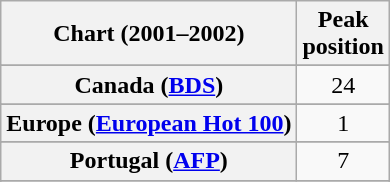<table class="wikitable sortable plainrowheaders" style="text-align:center">
<tr>
<th scope="col">Chart (2001–2002)</th>
<th scope="col">Peak<br>position</th>
</tr>
<tr>
</tr>
<tr>
</tr>
<tr>
</tr>
<tr>
</tr>
<tr>
</tr>
<tr>
<th scope="row">Canada (<a href='#'>BDS</a>)</th>
<td>24</td>
</tr>
<tr>
</tr>
<tr>
<th scope="row">Europe (<a href='#'>European Hot 100</a>)</th>
<td>1</td>
</tr>
<tr>
</tr>
<tr>
</tr>
<tr>
</tr>
<tr>
</tr>
<tr>
</tr>
<tr>
</tr>
<tr>
</tr>
<tr>
</tr>
<tr>
</tr>
<tr>
<th scope="row">Portugal (<a href='#'>AFP</a>)</th>
<td>7</td>
</tr>
<tr>
</tr>
<tr>
</tr>
<tr>
</tr>
<tr>
</tr>
<tr>
</tr>
<tr>
</tr>
<tr>
</tr>
<tr>
</tr>
<tr>
</tr>
<tr>
</tr>
</table>
